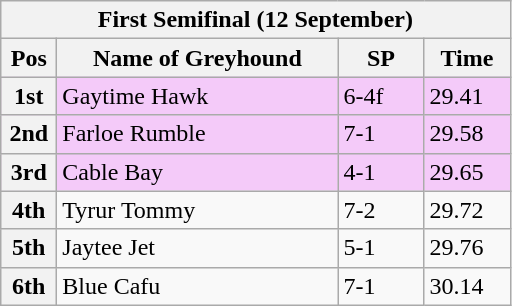<table class="wikitable">
<tr>
<th colspan="6">First Semifinal (12 September)</th>
</tr>
<tr>
<th width=30>Pos</th>
<th width=180>Name of Greyhound</th>
<th width=50>SP</th>
<th width=50>Time</th>
</tr>
<tr style="background: #f4caf9;">
<th>1st</th>
<td>Gaytime Hawk</td>
<td>6-4f</td>
<td>29.41</td>
</tr>
<tr style="background: #f4caf9;">
<th>2nd</th>
<td>Farloe Rumble</td>
<td>7-1</td>
<td>29.58</td>
</tr>
<tr style="background: #f4caf9;">
<th>3rd</th>
<td>Cable Bay</td>
<td>4-1</td>
<td>29.65</td>
</tr>
<tr>
<th>4th</th>
<td>Tyrur Tommy</td>
<td>7-2</td>
<td>29.72</td>
</tr>
<tr>
<th>5th</th>
<td>Jaytee Jet</td>
<td>5-1</td>
<td>29.76</td>
</tr>
<tr>
<th>6th</th>
<td>Blue Cafu</td>
<td>7-1</td>
<td>30.14</td>
</tr>
</table>
